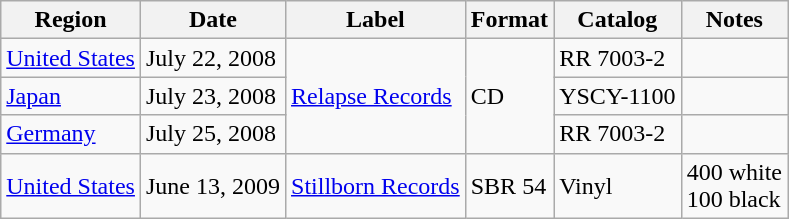<table class="wikitable">
<tr>
<th>Region</th>
<th>Date</th>
<th>Label</th>
<th>Format</th>
<th>Catalog</th>
<th>Notes</th>
</tr>
<tr>
<td><a href='#'>United States</a></td>
<td>July 22, 2008</td>
<td rowspan="3"><a href='#'>Relapse Records</a></td>
<td rowspan="3">CD</td>
<td>RR 7003-2</td>
<td></td>
</tr>
<tr>
<td><a href='#'>Japan</a></td>
<td>July 23, 2008</td>
<td>YSCY-1100</td>
<td></td>
</tr>
<tr>
<td><a href='#'>Germany</a></td>
<td>July 25, 2008</td>
<td>RR 7003-2</td>
<td></td>
</tr>
<tr>
<td><a href='#'>United States</a></td>
<td>June 13, 2009</td>
<td><a href='#'>Stillborn Records</a></td>
<td>SBR 54</td>
<td>Vinyl</td>
<td>400 white<br>100 black</td>
</tr>
</table>
